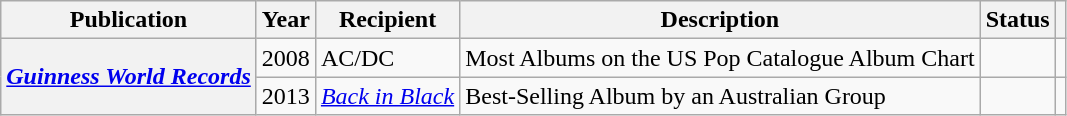<table class="wikitable sortable plainrowheaders">
<tr>
<th scope="col">Publication</th>
<th scope="col">Year</th>
<th scope="col">Recipient</th>
<th scope="col">Description</th>
<th scope="col">Status</th>
<th scope="col" class="unsortable"></th>
</tr>
<tr>
<th scope="row" rowspan="2"><em><a href='#'>Guinness World Records</a></em></th>
<td>2008</td>
<td>AC/DC</td>
<td>Most Albums on the US Pop Catalogue Album Chart</td>
<td></td>
<td style="text-align:center"></td>
</tr>
<tr>
<td>2013</td>
<td><em><a href='#'>Back in Black</a></em></td>
<td>Best-Selling Album by an Australian Group</td>
<td></td>
<td style="text-align:center"></td>
</tr>
</table>
